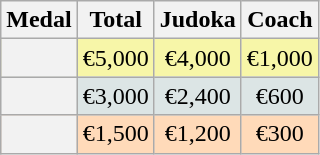<table class=wikitable style="text-align:center;">
<tr>
<th>Medal</th>
<th>Total</th>
<th>Judoka</th>
<th>Coach</th>
</tr>
<tr bgcolor=F7F6A8>
<th></th>
<td>€5,000</td>
<td>€4,000</td>
<td>€1,000</td>
</tr>
<tr bgcolor=DCE5E5>
<th></th>
<td>€3,000</td>
<td>€2,400</td>
<td>€600</td>
</tr>
<tr bgcolor=FFDAB9>
<th></th>
<td>€1,500</td>
<td>€1,200</td>
<td>€300</td>
</tr>
</table>
